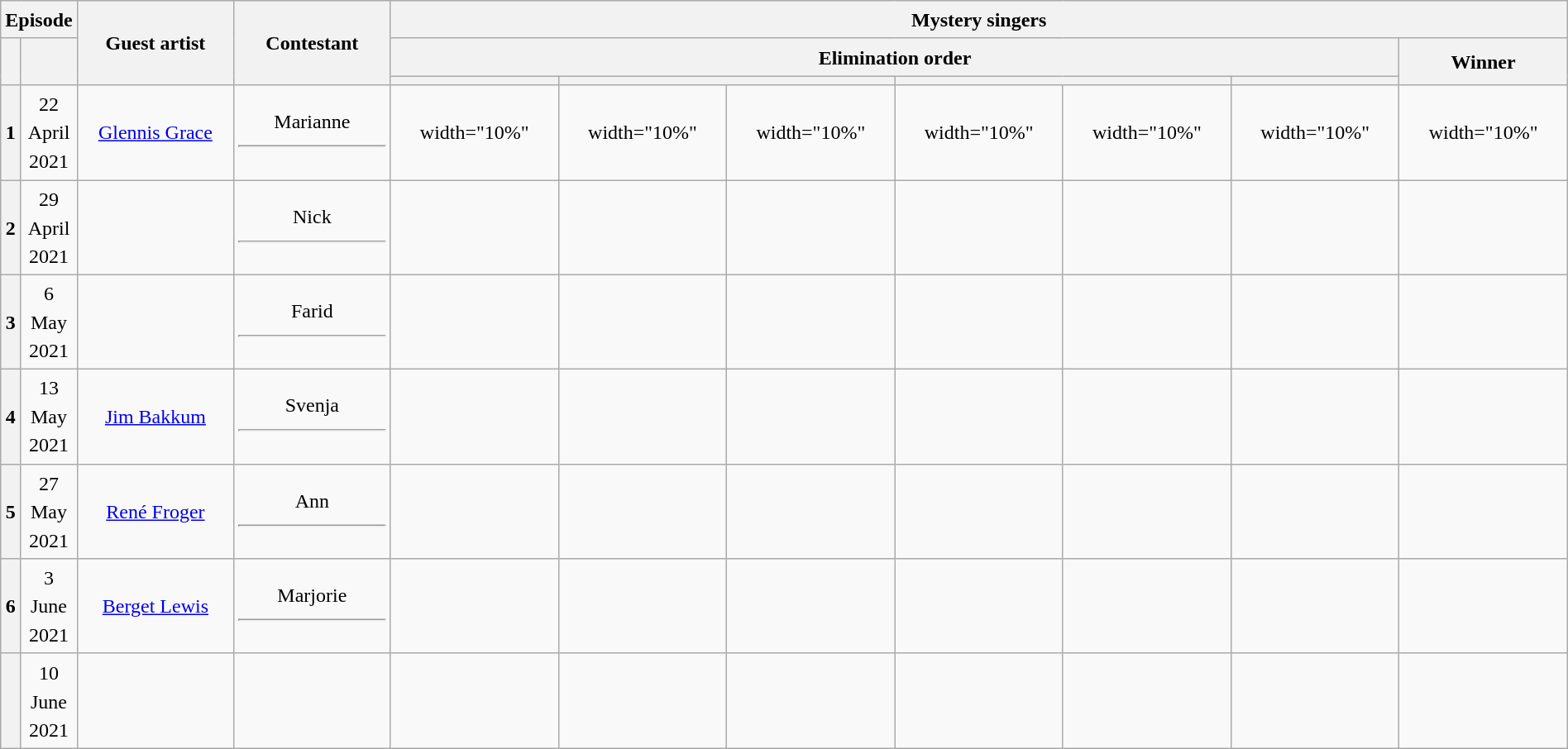<table class="wikitable plainrowheaders mw-collapsible" style="text-align:center; line-height:23px; width:100%;">
<tr>
<th colspan="2" width="1%">Episode</th>
<th rowspan="3" width="10%">Guest artist</th>
<th rowspan="3" width="10%">Contestant</th>
<th colspan="7">Mystery singers<br></th>
</tr>
<tr>
<th rowspan="2"></th>
<th rowspan="2"></th>
<th colspan="6">Elimination order</th>
<th rowspan="2">Winner</th>
</tr>
<tr>
<th></th>
<th colspan="2"></th>
<th colspan="2"></th>
<th></th>
</tr>
<tr>
<th>1</th>
<td>22 April 2021</td>
<td><a href='#'>Glennis Grace</a><br></td>
<td>Marianne<hr></td>
<td>width="10%" </td>
<td>width="10%" </td>
<td>width="10%" </td>
<td>width="10%" </td>
<td>width="10%" </td>
<td>width="10%" </td>
<td>width="10%" </td>
</tr>
<tr>
<th>2</th>
<td>29 April 2021</td>
<td><br></td>
<td>Nick<hr></td>
<td></td>
<td></td>
<td></td>
<td></td>
<td></td>
<td></td>
<td></td>
</tr>
<tr>
<th>3</th>
<td>6 May 2021</td>
<td></td>
<td>Farid<hr></td>
<td></td>
<td></td>
<td></td>
<td></td>
<td></td>
<td></td>
<td></td>
</tr>
<tr>
<th>4</th>
<td>13 May 2021</td>
<td><a href='#'>Jim Bakkum</a><br></td>
<td>Svenja<hr></td>
<td></td>
<td></td>
<td></td>
<td></td>
<td></td>
<td></td>
<td></td>
</tr>
<tr>
<th>5</th>
<td>27 May 2021</td>
<td><a href='#'>René Froger</a><br></td>
<td>Ann<hr></td>
<td></td>
<td></td>
<td></td>
<td></td>
<td></td>
<td></td>
<td></td>
</tr>
<tr>
<th>6</th>
<td>3 June 2021</td>
<td><a href='#'>Berget Lewis</a><br></td>
<td>Marjorie<hr></td>
<td></td>
<td></td>
<td></td>
<td></td>
<td></td>
<td></td>
<td></td>
</tr>
<tr>
<th></th>
<td>10 June 2021</td>
<td><br></td>
<td></td>
<td></td>
<td></td>
<td></td>
<td></td>
<td></td>
<td></td>
<td></td>
</tr>
</table>
